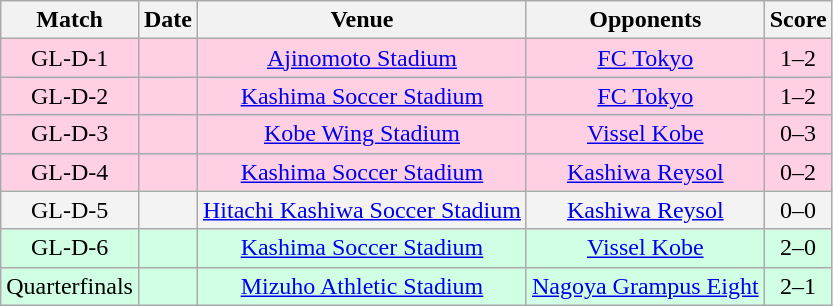<table class="wikitable" style="text-align:center;">
<tr>
<th>Match</th>
<th>Date</th>
<th>Venue</th>
<th>Opponents</th>
<th>Score</th>
</tr>
<tr bgcolor="#ffd0e3">
<td>GL-D-1</td>
<td></td>
<td><a href='#'>Ajinomoto Stadium</a></td>
<td><a href='#'>FC Tokyo</a></td>
<td>1–2</td>
</tr>
<tr bgcolor="#ffd0e3">
<td>GL-D-2</td>
<td></td>
<td><a href='#'>Kashima Soccer Stadium</a></td>
<td><a href='#'>FC Tokyo</a></td>
<td>1–2</td>
</tr>
<tr bgcolor="#ffd0e3">
<td>GL-D-3</td>
<td></td>
<td><a href='#'>Kobe Wing Stadium</a></td>
<td><a href='#'>Vissel Kobe</a></td>
<td>0–3</td>
</tr>
<tr bgcolor="#ffd0e3">
<td>GL-D-4</td>
<td></td>
<td><a href='#'>Kashima Soccer Stadium</a></td>
<td><a href='#'>Kashiwa Reysol</a></td>
<td>0–2</td>
</tr>
<tr bgcolor="#f3f3f3">
<td>GL-D-5</td>
<td></td>
<td><a href='#'>Hitachi Kashiwa Soccer Stadium</a></td>
<td><a href='#'>Kashiwa Reysol</a></td>
<td>0–0</td>
</tr>
<tr bgcolor="#d0ffe3">
<td>GL-D-6</td>
<td></td>
<td><a href='#'>Kashima Soccer Stadium</a></td>
<td><a href='#'>Vissel Kobe</a></td>
<td>2–0</td>
</tr>
<tr bgcolor="#d0ffe3">
<td>Quarterfinals</td>
<td></td>
<td><a href='#'>Mizuho Athletic Stadium</a></td>
<td><a href='#'>Nagoya Grampus Eight</a></td>
<td>2–1</td>
</tr>
</table>
